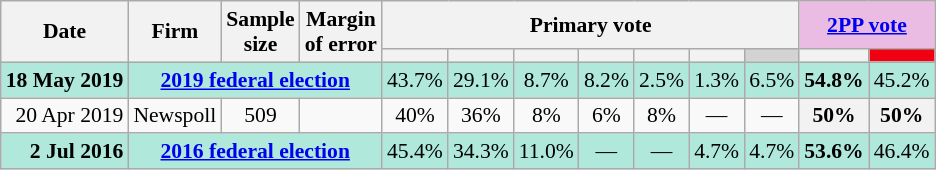<table class="nowrap wikitable tpl-blanktable" style=text-align:center;font-size:90%>
<tr>
<th rowspan=2>Date</th>
<th rowspan=2>Firm</th>
<th rowspan=2>Sample<br>size</th>
<th rowspan=2>Margin<br>of error</th>
<th colspan=7>Primary vote</th>
<th colspan=2 class=unsortable style=background:#ebbce3><a href='#'>2PP vote</a></th>
</tr>
<tr>
<th style=background:></th>
<th style=background:></th>
<th style=background:></th>
<th style=background:></th>
<th style=background:></th>
<th style=background:></th>
<th style=background:lightgray></th>
<th style=background:></th>
<th style="background:#F00011"></th>
</tr>
<tr style="background:#b0e9db">
<td style="text-align:right"><strong>18 May 2019</strong></td>
<td colspan="3" style="text-align:center"><strong><a href='#'>2019 federal election</a></strong></td>
<td>43.7%</td>
<td>29.1%</td>
<td>8.7%</td>
<td>8.2%</td>
<td>2.5%</td>
<td>1.3%</td>
<td>6.5%</td>
<td><strong>54.8%</strong></td>
<td>45.2%</td>
</tr>
<tr>
<td style="text-align:right">20 Apr 2019</td>
<td style="text-align:left">Newspoll</td>
<td>509</td>
<td></td>
<td>40%</td>
<td>36%</td>
<td>8%</td>
<td>6%</td>
<td>8%</td>
<td>—</td>
<td>—</td>
<th>50%</th>
<th>50%</th>
</tr>
<tr style="background:#b0e9db">
<td style="text-align:right"><strong>2 Jul 2016</strong></td>
<td colspan="3" style="text-align:center"><strong><a href='#'>2016 federal election</a></strong></td>
<td>45.4%</td>
<td>34.3%</td>
<td>11.0%</td>
<td>—</td>
<td>—</td>
<td>4.7%</td>
<td>4.7%</td>
<td><strong>53.6%</strong></td>
<td>46.4%</td>
</tr>
</table>
